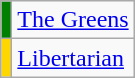<table class="sortable wikitable">
<tr>
<td scope="row" style="background-color:green"></td>
<td><a href='#'>The Greens</a></td>
</tr>
<tr>
<td scope="row" style="background-color:gold"></td>
<td><a href='#'>Libertarian</a></td>
</tr>
</table>
